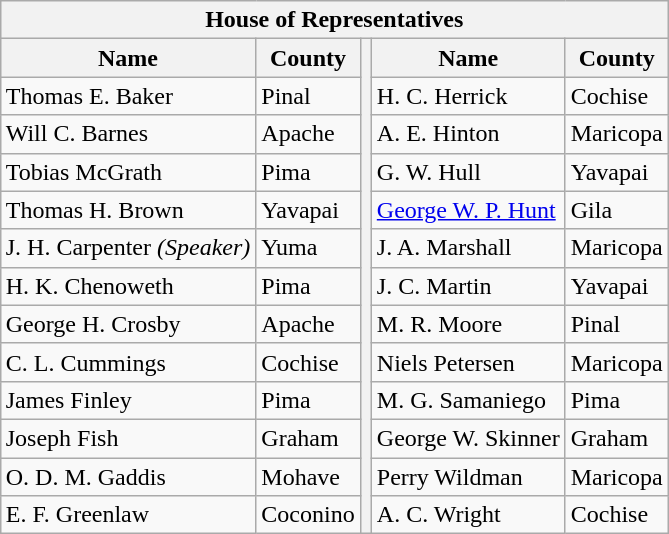<table class="wikitable" style="float: right">
<tr>
<th colspan="5">House of Representatives</th>
</tr>
<tr>
<th>Name</th>
<th>County</th>
<th rowspan="13"></th>
<th>Name</th>
<th>County</th>
</tr>
<tr>
<td>Thomas E. Baker</td>
<td>Pinal</td>
<td>H. C. Herrick</td>
<td>Cochise</td>
</tr>
<tr>
<td>Will C. Barnes</td>
<td>Apache</td>
<td>A. E. Hinton</td>
<td>Maricopa</td>
</tr>
<tr>
<td>Tobias McGrath</td>
<td>Pima</td>
<td>G. W. Hull</td>
<td>Yavapai</td>
</tr>
<tr>
<td>Thomas H. Brown</td>
<td>Yavapai</td>
<td><a href='#'>George W. P. Hunt</a></td>
<td>Gila</td>
</tr>
<tr>
<td>J. H. Carpenter <em>(Speaker)</em></td>
<td>Yuma</td>
<td>J. A. Marshall</td>
<td>Maricopa</td>
</tr>
<tr>
<td>H. K. Chenoweth</td>
<td>Pima</td>
<td>J. C. Martin</td>
<td>Yavapai</td>
</tr>
<tr>
<td>George H. Crosby</td>
<td>Apache</td>
<td>M. R. Moore</td>
<td>Pinal</td>
</tr>
<tr>
<td>C. L. Cummings</td>
<td>Cochise</td>
<td>Niels Petersen</td>
<td>Maricopa</td>
</tr>
<tr>
<td>James Finley</td>
<td>Pima</td>
<td>M. G. Samaniego</td>
<td>Pima</td>
</tr>
<tr>
<td>Joseph Fish</td>
<td>Graham</td>
<td>George W. Skinner</td>
<td>Graham</td>
</tr>
<tr>
<td>O. D. M. Gaddis</td>
<td>Mohave</td>
<td>Perry Wildman</td>
<td>Maricopa</td>
</tr>
<tr>
<td>E. F. Greenlaw</td>
<td>Coconino</td>
<td>A. C. Wright</td>
<td>Cochise</td>
</tr>
</table>
